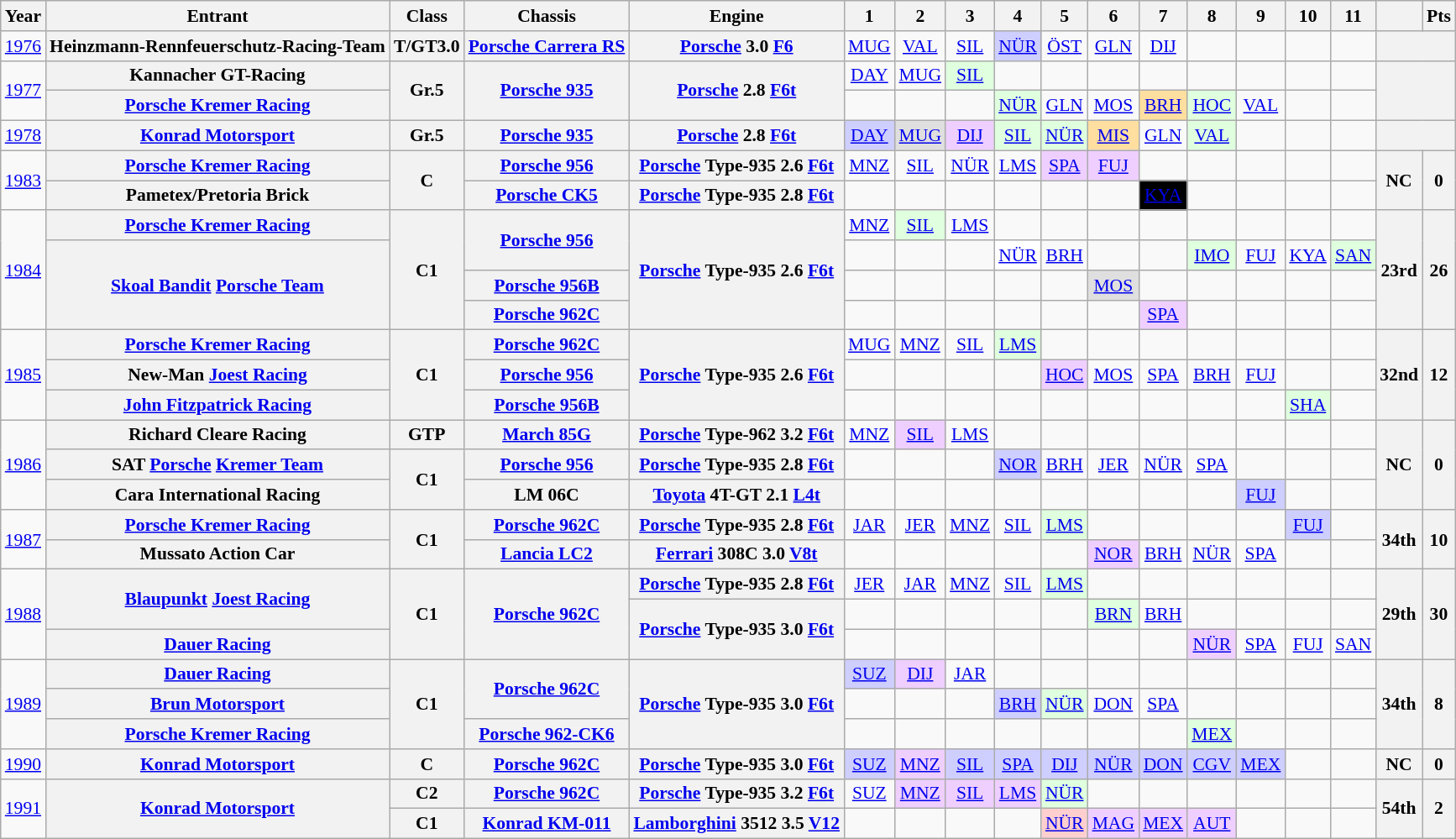<table class="wikitable" style="text-align:center; font-size:90%">
<tr>
<th>Year</th>
<th>Entrant</th>
<th>Class</th>
<th>Chassis</th>
<th>Engine</th>
<th>1</th>
<th>2</th>
<th>3</th>
<th>4</th>
<th>5</th>
<th>6</th>
<th>7</th>
<th>8</th>
<th>9</th>
<th>10</th>
<th>11</th>
<th></th>
<th>Pts</th>
</tr>
<tr>
<td><a href='#'>1976</a></td>
<th>Heinzmann-Rennfeuerschutz-Racing-Team</th>
<th>T/GT3.0</th>
<th><a href='#'>Porsche Carrera RS</a></th>
<th><a href='#'>Porsche</a> 3.0 <a href='#'>F6</a></th>
<td><a href='#'>MUG</a></td>
<td><a href='#'>VAL</a></td>
<td><a href='#'>SIL</a></td>
<td style="background:#CFCFFF;"><a href='#'>NÜR</a><br></td>
<td><a href='#'>ÖST</a></td>
<td><a href='#'>GLN</a></td>
<td><a href='#'>DIJ</a></td>
<td></td>
<td></td>
<td></td>
<td></td>
<th colspan=2></th>
</tr>
<tr>
<td rowspan=2><a href='#'>1977</a></td>
<th>Kannacher GT-Racing</th>
<th rowspan=2>Gr.5</th>
<th rowspan=2><a href='#'>Porsche 935</a></th>
<th rowspan=2><a href='#'>Porsche</a> 2.8 <a href='#'>F6</a><a href='#'>t</a></th>
<td><a href='#'>DAY</a></td>
<td><a href='#'>MUG</a></td>
<td style="background:#DFFFDF;"><a href='#'>SIL</a><br></td>
<td></td>
<td></td>
<td></td>
<td></td>
<td></td>
<td></td>
<td></td>
<td></td>
<th rowspan=2 colspan=2></th>
</tr>
<tr>
<th><a href='#'>Porsche Kremer Racing</a></th>
<td></td>
<td></td>
<td></td>
<td style="background:#DFFFDF;"><a href='#'>NÜR</a><br></td>
<td><a href='#'>GLN</a></td>
<td><a href='#'>MOS</a></td>
<td style="background:#FFDF9F;"><a href='#'>BRH</a><br></td>
<td style="background:#DFFFDF;"><a href='#'>HOC</a><br></td>
<td><a href='#'>VAL</a></td>
<td></td>
<td></td>
</tr>
<tr>
<td><a href='#'>1978</a></td>
<th><a href='#'>Konrad Motorsport</a></th>
<th>Gr.5</th>
<th><a href='#'>Porsche 935</a></th>
<th><a href='#'>Porsche</a> 2.8 <a href='#'>F6</a><a href='#'>t</a></th>
<td style="background:#CFCFFF;"><a href='#'>DAY</a><br></td>
<td style="background:#DFDFDF;"><a href='#'>MUG</a><br></td>
<td style="background:#EFCFFF;"><a href='#'>DIJ</a><br></td>
<td style="background:#DFFFDF;"><a href='#'>SIL</a><br></td>
<td style="background:#DFFFDF;"><a href='#'>NÜR</a><br></td>
<td style="background:#FFDF9F;"><a href='#'>MIS</a><br></td>
<td><a href='#'>GLN</a></td>
<td style="background:#DFFFDF;"><a href='#'>VAL</a><br></td>
<td></td>
<td></td>
<td></td>
<th colspan=2></th>
</tr>
<tr>
<td rowspan=2><a href='#'>1983</a></td>
<th><a href='#'>Porsche Kremer Racing</a></th>
<th rowspan=2>C</th>
<th><a href='#'>Porsche 956</a></th>
<th><a href='#'>Porsche</a> Type-935 2.6 <a href='#'>F6</a><a href='#'>t</a></th>
<td><a href='#'>MNZ</a></td>
<td><a href='#'>SIL</a></td>
<td><a href='#'>NÜR</a></td>
<td><a href='#'>LMS</a></td>
<td style="background:#EFCFFF;"><a href='#'>SPA</a><br></td>
<td style="background:#EFCFFF;"><a href='#'>FUJ</a><br></td>
<td></td>
<td></td>
<td></td>
<td></td>
<td></td>
<th rowspan=2>NC</th>
<th rowspan=2>0</th>
</tr>
<tr>
<th>Pametex/Pretoria Brick</th>
<th><a href='#'>Porsche CK5</a></th>
<th><a href='#'>Porsche</a> Type-935 2.8 <a href='#'>F6</a><a href='#'>t</a></th>
<td></td>
<td></td>
<td></td>
<td></td>
<td></td>
<td></td>
<td style="background:#000; color:#fff;"><a href='#'><span>KYA</span></a><br></td>
<td></td>
<td></td>
<td></td>
<td></td>
</tr>
<tr>
<td rowspan=4><a href='#'>1984</a></td>
<th><a href='#'>Porsche Kremer Racing</a></th>
<th rowspan=4>C1</th>
<th rowspan=2><a href='#'>Porsche 956</a></th>
<th rowspan=4><a href='#'>Porsche</a> Type-935 2.6 <a href='#'>F6</a><a href='#'>t</a></th>
<td><a href='#'>MNZ</a></td>
<td style="background:#DFFFDF;"><a href='#'>SIL</a><br></td>
<td><a href='#'>LMS</a></td>
<td></td>
<td></td>
<td></td>
<td></td>
<td></td>
<td></td>
<td></td>
<td></td>
<th rowspan=4>23rd</th>
<th rowspan=4>26</th>
</tr>
<tr>
<th rowspan=3><a href='#'>Skoal Bandit</a> <a href='#'>Porsche Team</a></th>
<td></td>
<td></td>
<td></td>
<td style="background:#FFFFFF;"><a href='#'>NÜR</a><br></td>
<td><a href='#'>BRH</a></td>
<td></td>
<td></td>
<td style="background:#DFFFDF;"><a href='#'>IMO</a><br></td>
<td><a href='#'>FUJ</a></td>
<td><a href='#'>KYA</a></td>
<td style="background:#DFFFDF;"><a href='#'>SAN</a><br></td>
</tr>
<tr>
<th><a href='#'>Porsche 956B</a></th>
<td></td>
<td></td>
<td></td>
<td></td>
<td></td>
<td style="background:#DFDFDF;"><a href='#'>MOS</a><br></td>
<td></td>
<td></td>
<td></td>
<td></td>
<td></td>
</tr>
<tr>
<th><a href='#'>Porsche 962C</a></th>
<td></td>
<td></td>
<td></td>
<td></td>
<td></td>
<td></td>
<td style="background:#EFCFFF;"><a href='#'>SPA</a><br></td>
<td></td>
<td></td>
<td></td>
<td></td>
</tr>
<tr>
<td rowspan=3><a href='#'>1985</a></td>
<th><a href='#'>Porsche Kremer Racing</a></th>
<th rowspan=3>C1</th>
<th><a href='#'>Porsche 962C</a></th>
<th rowspan=3><a href='#'>Porsche</a> Type-935 2.6 <a href='#'>F6</a><a href='#'>t</a></th>
<td><a href='#'>MUG</a></td>
<td><a href='#'>MNZ</a></td>
<td><a href='#'>SIL</a></td>
<td style="background:#DFFFDF;"><a href='#'>LMS</a><br></td>
<td></td>
<td></td>
<td></td>
<td></td>
<td></td>
<td></td>
<td></td>
<th rowspan=3>32nd</th>
<th rowspan=3>12</th>
</tr>
<tr>
<th>New-Man <a href='#'>Joest Racing</a></th>
<th><a href='#'>Porsche 956</a></th>
<td></td>
<td></td>
<td></td>
<td></td>
<td style="background:#EFCFFF;"><a href='#'>HOC</a><br></td>
<td><a href='#'>MOS</a></td>
<td><a href='#'>SPA</a></td>
<td><a href='#'>BRH</a></td>
<td><a href='#'>FUJ</a></td>
<td></td>
<td></td>
</tr>
<tr>
<th><a href='#'>John Fitzpatrick Racing</a></th>
<th><a href='#'>Porsche 956B</a></th>
<td></td>
<td></td>
<td></td>
<td></td>
<td></td>
<td></td>
<td></td>
<td></td>
<td></td>
<td style="background:#DFFFDF;"><a href='#'>SHA</a><br></td>
<td></td>
</tr>
<tr>
<td rowspan=3><a href='#'>1986</a></td>
<th>Richard Cleare Racing</th>
<th>GTP</th>
<th><a href='#'>March 85G</a></th>
<th><a href='#'>Porsche</a> Type-962 3.2 <a href='#'>F6</a><a href='#'>t</a></th>
<td><a href='#'>MNZ</a></td>
<td style="background:#EFCFFF;"><a href='#'>SIL</a><br></td>
<td><a href='#'>LMS</a></td>
<td></td>
<td></td>
<td></td>
<td></td>
<td></td>
<td></td>
<td></td>
<td></td>
<th rowspan=3>NC</th>
<th rowspan=3>0</th>
</tr>
<tr>
<th>SAT <a href='#'>Porsche</a> <a href='#'>Kremer Team</a></th>
<th rowspan=2>C1</th>
<th><a href='#'>Porsche 956</a></th>
<th><a href='#'>Porsche</a> Type-935 2.8 <a href='#'>F6</a><a href='#'>t</a></th>
<td></td>
<td></td>
<td></td>
<td style="background:#CFCFFF;"><a href='#'>NOR</a><br></td>
<td><a href='#'>BRH</a></td>
<td><a href='#'>JER</a></td>
<td><a href='#'>NÜR</a></td>
<td><a href='#'>SPA</a></td>
<td></td>
<td></td>
<td></td>
</tr>
<tr>
<th>Cara International Racing</th>
<th>LM 06C</th>
<th><a href='#'>Toyota</a> 4T-GT 2.1 <a href='#'>L4</a><a href='#'>t</a></th>
<td></td>
<td></td>
<td></td>
<td></td>
<td></td>
<td></td>
<td></td>
<td></td>
<td style="background:#CFCFFF;"><a href='#'>FUJ</a><br></td>
<td></td>
<td></td>
</tr>
<tr>
<td rowspan=2><a href='#'>1987</a></td>
<th><a href='#'>Porsche Kremer Racing</a></th>
<th rowspan=2>C1</th>
<th><a href='#'>Porsche 962C</a></th>
<th><a href='#'>Porsche</a> Type-935 2.8 <a href='#'>F6</a><a href='#'>t</a></th>
<td><a href='#'>JAR</a></td>
<td><a href='#'>JER</a></td>
<td><a href='#'>MNZ</a></td>
<td><a href='#'>SIL</a></td>
<td style="background:#DFFFDF;"><a href='#'>LMS</a><br></td>
<td></td>
<td></td>
<td></td>
<td></td>
<td style="background:#CFCFFF;"><a href='#'>FUJ</a><br></td>
<td></td>
<th rowspan=2>34th</th>
<th rowspan=2>10</th>
</tr>
<tr>
<th>Mussato Action Car</th>
<th><a href='#'>Lancia LC2</a></th>
<th><a href='#'>Ferrari</a> 308C 3.0 <a href='#'>V8</a><a href='#'>t</a></th>
<td></td>
<td></td>
<td></td>
<td></td>
<td></td>
<td style="background:#EFCFFF;"><a href='#'>NOR</a><br></td>
<td><a href='#'>BRH</a></td>
<td><a href='#'>NÜR</a></td>
<td><a href='#'>SPA</a></td>
<td></td>
<td></td>
</tr>
<tr>
<td rowspan=3><a href='#'>1988</a></td>
<th rowspan=2><a href='#'>Blaupunkt</a> <a href='#'>Joest Racing</a></th>
<th rowspan=3>C1</th>
<th rowspan=3><a href='#'>Porsche 962C</a></th>
<th><a href='#'>Porsche</a> Type-935 2.8 <a href='#'>F6</a><a href='#'>t</a></th>
<td><a href='#'>JER</a></td>
<td><a href='#'>JAR</a></td>
<td><a href='#'>MNZ</a></td>
<td><a href='#'>SIL</a></td>
<td style="background:#DFFFDF;"><a href='#'>LMS</a><br></td>
<td></td>
<td></td>
<td></td>
<td></td>
<td></td>
<td></td>
<th rowspan=3>29th</th>
<th rowspan=3>30</th>
</tr>
<tr>
<th rowspan=2><a href='#'>Porsche</a> Type-935 3.0 <a href='#'>F6</a><a href='#'>t</a></th>
<td></td>
<td></td>
<td></td>
<td></td>
<td></td>
<td style="background:#DFFFDF;"><a href='#'>BRN</a><br></td>
<td><a href='#'>BRH</a></td>
<td></td>
<td></td>
<td></td>
<td></td>
</tr>
<tr>
<th><a href='#'>Dauer Racing</a></th>
<td></td>
<td></td>
<td></td>
<td></td>
<td></td>
<td></td>
<td></td>
<td style="background:#EFCFFF;"><a href='#'>NÜR</a><br></td>
<td><a href='#'>SPA</a></td>
<td><a href='#'>FUJ</a></td>
<td><a href='#'>SAN</a></td>
</tr>
<tr>
<td rowspan=3><a href='#'>1989</a></td>
<th><a href='#'>Dauer Racing</a></th>
<th rowspan=3>C1</th>
<th rowspan=2><a href='#'>Porsche 962C</a></th>
<th rowspan=3><a href='#'>Porsche</a> Type-935 3.0 <a href='#'>F6</a><a href='#'>t</a></th>
<td style="background:#CFCFFF;"><a href='#'>SUZ</a><br></td>
<td style="background:#EFCFFF;"><a href='#'>DIJ</a><br></td>
<td><a href='#'>JAR</a></td>
<td></td>
<td></td>
<td></td>
<td></td>
<td></td>
<td></td>
<td></td>
<td></td>
<th rowspan=3>34th</th>
<th rowspan=3>8</th>
</tr>
<tr>
<th><a href='#'>Brun Motorsport</a></th>
<td></td>
<td></td>
<td></td>
<td style="background:#CFCFFF;"><a href='#'>BRH</a><br></td>
<td style="background:#DFFFDF;"><a href='#'>NÜR</a><br></td>
<td><a href='#'>DON</a></td>
<td><a href='#'>SPA</a></td>
<td></td>
<td></td>
<td></td>
<td></td>
</tr>
<tr>
<th><a href='#'>Porsche Kremer Racing</a></th>
<th><a href='#'>Porsche 962-CK6</a></th>
<td></td>
<td></td>
<td></td>
<td></td>
<td></td>
<td></td>
<td></td>
<td style="background:#DFFFDF;"><a href='#'>MEX</a><br></td>
<td></td>
<td></td>
<td></td>
</tr>
<tr>
<td><a href='#'>1990</a></td>
<th><a href='#'>Konrad Motorsport</a></th>
<th>C</th>
<th><a href='#'>Porsche 962C</a></th>
<th><a href='#'>Porsche</a> Type-935 3.0 <a href='#'>F6</a><a href='#'>t</a></th>
<td style="background:#CFCFFF;"><a href='#'>SUZ</a><br></td>
<td style="background:#EFCFFF;"><a href='#'>MNZ</a><br></td>
<td style="background:#CFCFFF;"><a href='#'>SIL</a><br></td>
<td style="background:#CFCFFF;"><a href='#'>SPA</a><br></td>
<td style="background:#CFCFFF;"><a href='#'>DIJ</a><br></td>
<td style="background:#CFCFFF;"><a href='#'>NÜR</a><br></td>
<td style="background:#CFCFFF;"><a href='#'>DON</a><br></td>
<td style="background:#CFCFFF;"><a href='#'>CGV</a><br></td>
<td style="background:#CFCFFF;"><a href='#'>MEX</a><br></td>
<td></td>
<td></td>
<th>NC</th>
<th>0</th>
</tr>
<tr>
<td rowspan=2><a href='#'>1991</a></td>
<th rowspan=2><a href='#'>Konrad Motorsport</a></th>
<th>C2</th>
<th><a href='#'>Porsche 962C</a></th>
<th><a href='#'>Porsche</a> Type-935 3.2 <a href='#'>F6</a><a href='#'>t</a></th>
<td><a href='#'>SUZ</a></td>
<td style="background:#EFCFFF;"><a href='#'>MNZ</a><br></td>
<td style="background:#EFCFFF;"><a href='#'>SIL</a><br></td>
<td style="background:#EFCFFF;"><a href='#'>LMS</a><br></td>
<td style="background:#DFFFDF;"><a href='#'>NÜR</a><br></td>
<td></td>
<td></td>
<td></td>
<td></td>
<td></td>
<td></td>
<th rowspan=2>54th</th>
<th rowspan=2>2</th>
</tr>
<tr>
<th>C1</th>
<th><a href='#'>Konrad KM-011</a></th>
<th><a href='#'>Lamborghini</a> 3512 3.5 <a href='#'>V12</a></th>
<td></td>
<td></td>
<td></td>
<td></td>
<td style="background:#FFCFCF;"><a href='#'>NÜR</a><br></td>
<td style="background:#EFCFFF;"><a href='#'>MAG</a><br></td>
<td style="background:#EFCFFF;"><a href='#'>MEX</a><br></td>
<td style="background:#EFCFFF;"><a href='#'>AUT</a><br></td>
<td></td>
<td></td>
<td></td>
</tr>
</table>
